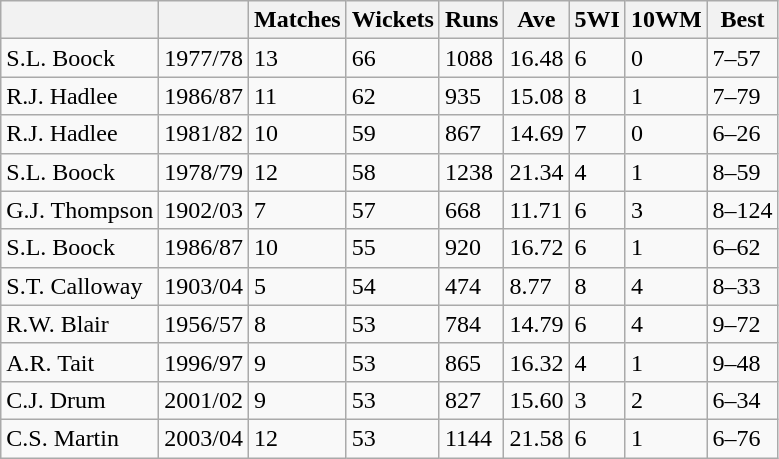<table class="wikitable">
<tr>
<th></th>
<th></th>
<th>Matches</th>
<th>Wickets</th>
<th>Runs</th>
<th>Ave</th>
<th>5WI</th>
<th>10WM</th>
<th>Best</th>
</tr>
<tr>
<td>S.L. Boock</td>
<td>1977/78</td>
<td>13</td>
<td>66</td>
<td>1088</td>
<td>16.48</td>
<td>6</td>
<td>0</td>
<td>7–57</td>
</tr>
<tr>
<td>R.J. Hadlee</td>
<td>1986/87</td>
<td>11</td>
<td>62</td>
<td>935</td>
<td>15.08</td>
<td>8</td>
<td>1</td>
<td>7–79</td>
</tr>
<tr>
<td>R.J. Hadlee</td>
<td>1981/82</td>
<td>10</td>
<td>59</td>
<td>867</td>
<td>14.69</td>
<td>7</td>
<td>0</td>
<td>6–26</td>
</tr>
<tr>
<td>S.L. Boock</td>
<td>1978/79</td>
<td>12</td>
<td>58</td>
<td>1238</td>
<td>21.34</td>
<td>4</td>
<td>1</td>
<td>8–59</td>
</tr>
<tr>
<td>G.J. Thompson</td>
<td>1902/03</td>
<td>7</td>
<td>57</td>
<td>668</td>
<td>11.71</td>
<td>6</td>
<td>3</td>
<td>8–124</td>
</tr>
<tr>
<td>S.L. Boock</td>
<td>1986/87</td>
<td>10</td>
<td>55</td>
<td>920</td>
<td>16.72</td>
<td>6</td>
<td>1</td>
<td>6–62</td>
</tr>
<tr>
<td>S.T. Calloway</td>
<td>1903/04</td>
<td>5</td>
<td>54</td>
<td>474</td>
<td>8.77</td>
<td>8</td>
<td>4</td>
<td>8–33</td>
</tr>
<tr>
<td>R.W. Blair</td>
<td>1956/57</td>
<td>8</td>
<td>53</td>
<td>784</td>
<td>14.79</td>
<td>6</td>
<td>4</td>
<td>9–72</td>
</tr>
<tr>
<td>A.R. Tait</td>
<td>1996/97</td>
<td>9</td>
<td>53</td>
<td>865</td>
<td>16.32</td>
<td>4</td>
<td>1</td>
<td>9–48</td>
</tr>
<tr>
<td>C.J. Drum</td>
<td>2001/02</td>
<td>9</td>
<td>53</td>
<td>827</td>
<td>15.60</td>
<td>3</td>
<td>2</td>
<td>6–34</td>
</tr>
<tr>
<td>C.S. Martin</td>
<td>2003/04</td>
<td>12</td>
<td>53</td>
<td>1144</td>
<td>21.58</td>
<td>6</td>
<td>1</td>
<td>6–76</td>
</tr>
</table>
